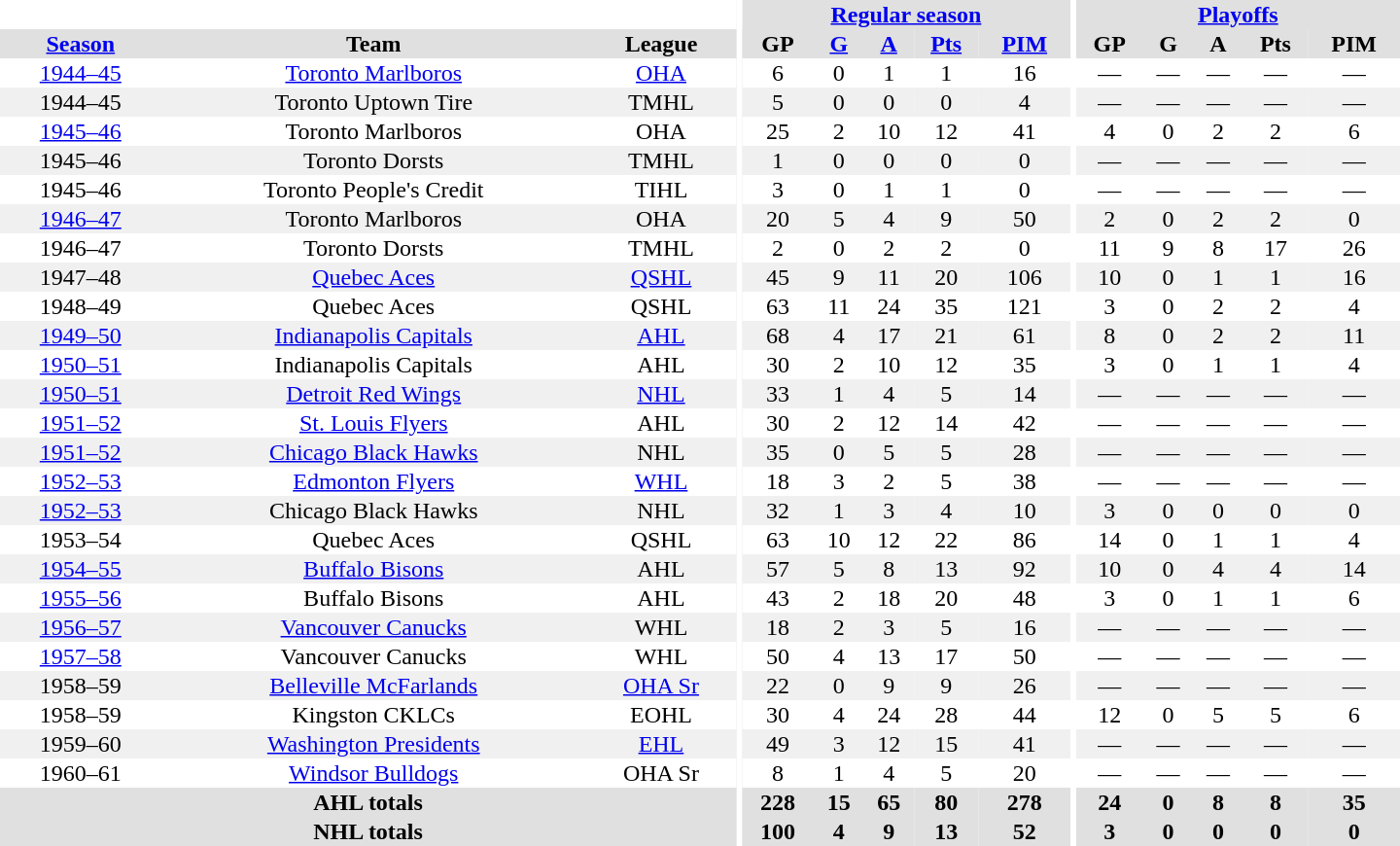<table border="0" cellpadding="1" cellspacing="0" style="text-align:center; width:60em">
<tr bgcolor="#e0e0e0">
<th colspan="3" bgcolor="#ffffff"></th>
<th rowspan="100" bgcolor="#ffffff"></th>
<th colspan="5"><a href='#'>Regular season</a></th>
<th rowspan="100" bgcolor="#ffffff"></th>
<th colspan="5"><a href='#'>Playoffs</a></th>
</tr>
<tr bgcolor="#e0e0e0">
<th><a href='#'>Season</a></th>
<th>Team</th>
<th>League</th>
<th>GP</th>
<th><a href='#'>G</a></th>
<th><a href='#'>A</a></th>
<th><a href='#'>Pts</a></th>
<th><a href='#'>PIM</a></th>
<th>GP</th>
<th>G</th>
<th>A</th>
<th>Pts</th>
<th>PIM</th>
</tr>
<tr>
<td><a href='#'>1944–45</a></td>
<td><a href='#'>Toronto Marlboros</a></td>
<td><a href='#'>OHA</a></td>
<td>6</td>
<td>0</td>
<td>1</td>
<td>1</td>
<td>16</td>
<td>—</td>
<td>—</td>
<td>—</td>
<td>—</td>
<td>—</td>
</tr>
<tr bgcolor="#f0f0f0">
<td>1944–45</td>
<td>Toronto Uptown Tire</td>
<td>TMHL</td>
<td>5</td>
<td>0</td>
<td>0</td>
<td>0</td>
<td>4</td>
<td>—</td>
<td>—</td>
<td>—</td>
<td>—</td>
<td>—</td>
</tr>
<tr>
<td><a href='#'>1945–46</a></td>
<td>Toronto Marlboros</td>
<td>OHA</td>
<td>25</td>
<td>2</td>
<td>10</td>
<td>12</td>
<td>41</td>
<td>4</td>
<td>0</td>
<td>2</td>
<td>2</td>
<td>6</td>
</tr>
<tr bgcolor="#f0f0f0">
<td>1945–46</td>
<td>Toronto Dorsts</td>
<td>TMHL</td>
<td>1</td>
<td>0</td>
<td>0</td>
<td>0</td>
<td>0</td>
<td>—</td>
<td>—</td>
<td>—</td>
<td>—</td>
<td>—</td>
</tr>
<tr>
<td>1945–46</td>
<td>Toronto People's Credit</td>
<td>TIHL</td>
<td>3</td>
<td>0</td>
<td>1</td>
<td>1</td>
<td>0</td>
<td>—</td>
<td>—</td>
<td>—</td>
<td>—</td>
<td>—</td>
</tr>
<tr bgcolor="#f0f0f0">
<td><a href='#'>1946–47</a></td>
<td>Toronto Marlboros</td>
<td>OHA</td>
<td>20</td>
<td>5</td>
<td>4</td>
<td>9</td>
<td>50</td>
<td>2</td>
<td>0</td>
<td>2</td>
<td>2</td>
<td>0</td>
</tr>
<tr>
<td>1946–47</td>
<td>Toronto Dorsts</td>
<td>TMHL</td>
<td>2</td>
<td>0</td>
<td>2</td>
<td>2</td>
<td>0</td>
<td>11</td>
<td>9</td>
<td>8</td>
<td>17</td>
<td>26</td>
</tr>
<tr bgcolor="#f0f0f0">
<td>1947–48</td>
<td><a href='#'>Quebec Aces</a></td>
<td><a href='#'>QSHL</a></td>
<td>45</td>
<td>9</td>
<td>11</td>
<td>20</td>
<td>106</td>
<td>10</td>
<td>0</td>
<td>1</td>
<td>1</td>
<td>16</td>
</tr>
<tr>
<td>1948–49</td>
<td>Quebec Aces</td>
<td>QSHL</td>
<td>63</td>
<td>11</td>
<td>24</td>
<td>35</td>
<td>121</td>
<td>3</td>
<td>0</td>
<td>2</td>
<td>2</td>
<td>4</td>
</tr>
<tr bgcolor="#f0f0f0">
<td><a href='#'>1949–50</a></td>
<td><a href='#'>Indianapolis Capitals</a></td>
<td><a href='#'>AHL</a></td>
<td>68</td>
<td>4</td>
<td>17</td>
<td>21</td>
<td>61</td>
<td>8</td>
<td>0</td>
<td>2</td>
<td>2</td>
<td>11</td>
</tr>
<tr>
<td><a href='#'>1950–51</a></td>
<td>Indianapolis Capitals</td>
<td>AHL</td>
<td>30</td>
<td>2</td>
<td>10</td>
<td>12</td>
<td>35</td>
<td>3</td>
<td>0</td>
<td>1</td>
<td>1</td>
<td>4</td>
</tr>
<tr bgcolor="#f0f0f0">
<td><a href='#'>1950–51</a></td>
<td><a href='#'>Detroit Red Wings</a></td>
<td><a href='#'>NHL</a></td>
<td>33</td>
<td>1</td>
<td>4</td>
<td>5</td>
<td>14</td>
<td>—</td>
<td>—</td>
<td>—</td>
<td>—</td>
<td>—</td>
</tr>
<tr>
<td><a href='#'>1951–52</a></td>
<td><a href='#'>St. Louis Flyers</a></td>
<td>AHL</td>
<td>30</td>
<td>2</td>
<td>12</td>
<td>14</td>
<td>42</td>
<td>—</td>
<td>—</td>
<td>—</td>
<td>—</td>
<td>—</td>
</tr>
<tr bgcolor="#f0f0f0">
<td><a href='#'>1951–52</a></td>
<td><a href='#'>Chicago Black Hawks</a></td>
<td>NHL</td>
<td>35</td>
<td>0</td>
<td>5</td>
<td>5</td>
<td>28</td>
<td>—</td>
<td>—</td>
<td>—</td>
<td>—</td>
<td>—</td>
</tr>
<tr>
<td><a href='#'>1952–53</a></td>
<td><a href='#'>Edmonton Flyers</a></td>
<td><a href='#'>WHL</a></td>
<td>18</td>
<td>3</td>
<td>2</td>
<td>5</td>
<td>38</td>
<td>—</td>
<td>—</td>
<td>—</td>
<td>—</td>
<td>—</td>
</tr>
<tr bgcolor="#f0f0f0">
<td><a href='#'>1952–53</a></td>
<td>Chicago Black Hawks</td>
<td>NHL</td>
<td>32</td>
<td>1</td>
<td>3</td>
<td>4</td>
<td>10</td>
<td>3</td>
<td>0</td>
<td>0</td>
<td>0</td>
<td>0</td>
</tr>
<tr>
<td>1953–54</td>
<td>Quebec Aces</td>
<td>QSHL</td>
<td>63</td>
<td>10</td>
<td>12</td>
<td>22</td>
<td>86</td>
<td>14</td>
<td>0</td>
<td>1</td>
<td>1</td>
<td>4</td>
</tr>
<tr bgcolor="#f0f0f0">
<td><a href='#'>1954–55</a></td>
<td><a href='#'>Buffalo Bisons</a></td>
<td>AHL</td>
<td>57</td>
<td>5</td>
<td>8</td>
<td>13</td>
<td>92</td>
<td>10</td>
<td>0</td>
<td>4</td>
<td>4</td>
<td>14</td>
</tr>
<tr>
<td><a href='#'>1955–56</a></td>
<td>Buffalo Bisons</td>
<td>AHL</td>
<td>43</td>
<td>2</td>
<td>18</td>
<td>20</td>
<td>48</td>
<td>3</td>
<td>0</td>
<td>1</td>
<td>1</td>
<td>6</td>
</tr>
<tr bgcolor="#f0f0f0">
<td><a href='#'>1956–57</a></td>
<td><a href='#'>Vancouver Canucks</a></td>
<td>WHL</td>
<td>18</td>
<td>2</td>
<td>3</td>
<td>5</td>
<td>16</td>
<td>—</td>
<td>—</td>
<td>—</td>
<td>—</td>
<td>—</td>
</tr>
<tr>
<td><a href='#'>1957–58</a></td>
<td>Vancouver Canucks</td>
<td>WHL</td>
<td>50</td>
<td>4</td>
<td>13</td>
<td>17</td>
<td>50</td>
<td>—</td>
<td>—</td>
<td>—</td>
<td>—</td>
<td>—</td>
</tr>
<tr bgcolor="#f0f0f0">
<td>1958–59</td>
<td><a href='#'>Belleville McFarlands</a></td>
<td><a href='#'>OHA Sr</a></td>
<td>22</td>
<td>0</td>
<td>9</td>
<td>9</td>
<td>26</td>
<td>—</td>
<td>—</td>
<td>—</td>
<td>—</td>
<td>—</td>
</tr>
<tr>
<td>1958–59</td>
<td>Kingston CKLCs</td>
<td>EOHL</td>
<td>30</td>
<td>4</td>
<td>24</td>
<td>28</td>
<td>44</td>
<td>12</td>
<td>0</td>
<td>5</td>
<td>5</td>
<td>6</td>
</tr>
<tr bgcolor="#f0f0f0">
<td>1959–60</td>
<td><a href='#'>Washington Presidents</a></td>
<td><a href='#'>EHL</a></td>
<td>49</td>
<td>3</td>
<td>12</td>
<td>15</td>
<td>41</td>
<td>—</td>
<td>—</td>
<td>—</td>
<td>—</td>
<td>—</td>
</tr>
<tr>
<td>1960–61</td>
<td><a href='#'>Windsor Bulldogs</a></td>
<td>OHA Sr</td>
<td>8</td>
<td>1</td>
<td>4</td>
<td>5</td>
<td>20</td>
<td>—</td>
<td>—</td>
<td>—</td>
<td>—</td>
<td>—</td>
</tr>
<tr bgcolor="#e0e0e0">
<th colspan="3">AHL totals</th>
<th>228</th>
<th>15</th>
<th>65</th>
<th>80</th>
<th>278</th>
<th>24</th>
<th>0</th>
<th>8</th>
<th>8</th>
<th>35</th>
</tr>
<tr bgcolor="#e0e0e0">
<th colspan="3">NHL totals</th>
<th>100</th>
<th>4</th>
<th>9</th>
<th>13</th>
<th>52</th>
<th>3</th>
<th>0</th>
<th>0</th>
<th>0</th>
<th>0</th>
</tr>
</table>
